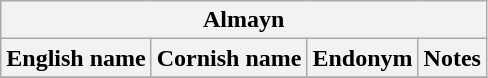<table class="wikitable sortable">
<tr>
<th colspan="24"> Almayn</th>
</tr>
<tr>
<th>English name</th>
<th>Cornish name</th>
<th>Endonym</th>
<th>Notes</th>
</tr>
<tr>
</tr>
</table>
